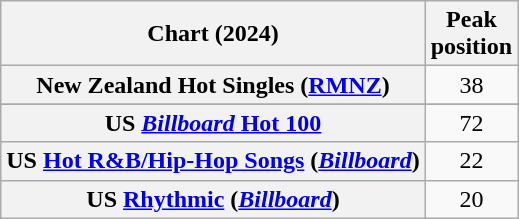<table class="wikitable sortable plainrowheaders" style="text-align:center">
<tr>
<th scope="col">Chart (2024)</th>
<th scope="col">Peak<br>position</th>
</tr>
<tr>
<th scope="row">New Zealand Hot Singles (<a href='#'>RMNZ</a>)</th>
<td>38</td>
</tr>
<tr>
</tr>
<tr>
<th scope="row">US <a href='#'><em>Billboard</em> Hot 100</a></th>
<td>72</td>
</tr>
<tr>
<th scope="row">US <a href='#'>Hot R&B/Hip-Hop Songs</a> (<em><a href='#'>Billboard</a></em>)</th>
<td>22</td>
</tr>
<tr>
<th scope="row">US <a href='#'>Rhythmic</a> (<em><a href='#'>Billboard</a></em>)</th>
<td>20</td>
</tr>
</table>
